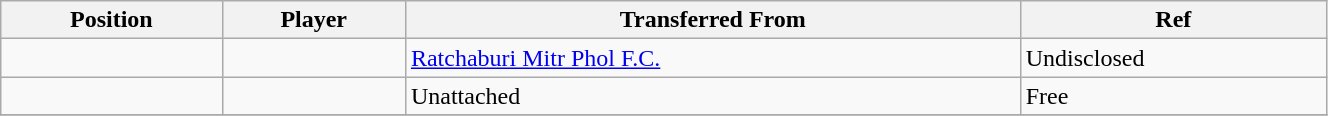<table class="wikitable sortable" style="width:70%; text-align:center; font-size:100%; text-align:left;">
<tr>
<th><strong>Position</strong></th>
<th><strong>Player</strong></th>
<th><strong>Transferred From</strong></th>
<th><strong>Ref</strong></th>
</tr>
<tr>
<td></td>
<td></td>
<td> <a href='#'>Ratchaburi Mitr Phol F.C.</a></td>
<td>Undisclosed </td>
</tr>
<tr>
<td></td>
<td></td>
<td>Unattached</td>
<td>Free </td>
</tr>
<tr>
</tr>
</table>
